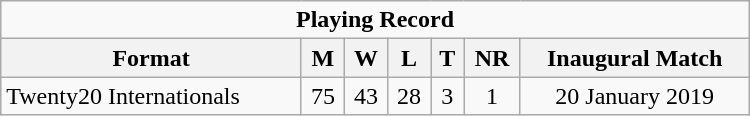<table class="wikitable" style="text-align: center; width: 500px;">
<tr>
<td colspan=7 align="center"><strong>Playing Record</strong></td>
</tr>
<tr>
<th>Format</th>
<th>M</th>
<th>W</th>
<th>L</th>
<th>T</th>
<th>NR</th>
<th>Inaugural Match</th>
</tr>
<tr>
<td align="left">Twenty20 Internationals</td>
<td>75</td>
<td>43</td>
<td>28</td>
<td>3</td>
<td>1</td>
<td>20 January 2019</td>
</tr>
</table>
